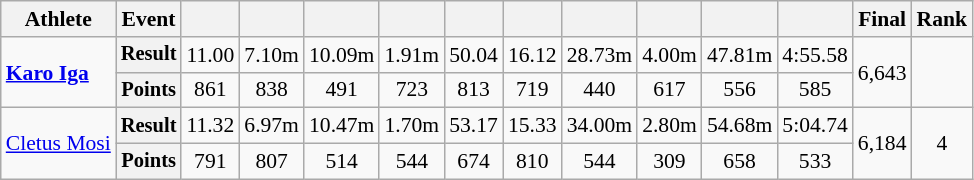<table class="wikitable" style="font-size:90%">
<tr>
<th>Athlete</th>
<th>Event</th>
<th></th>
<th></th>
<th></th>
<th></th>
<th></th>
<th></th>
<th></th>
<th></th>
<th></th>
<th></th>
<th>Final</th>
<th>Rank</th>
</tr>
<tr style=text-align:center>
<td rowspan=2 style=text-align:left><strong><a href='#'>Karo Iga</a></strong></td>
<th style="font-size:95%">Result</th>
<td>11.00</td>
<td>7.10m</td>
<td>10.09m</td>
<td>1.91m</td>
<td>50.04</td>
<td>16.12</td>
<td>28.73m</td>
<td>4.00m</td>
<td>47.81m</td>
<td>4:55.58</td>
<td rowspan=2>6,643</td>
<td rowspan=2></td>
</tr>
<tr style=text-align:center>
<th style="font-size:95%">Points</th>
<td>861</td>
<td>838</td>
<td>491</td>
<td>723</td>
<td>813</td>
<td>719</td>
<td>440</td>
<td>617</td>
<td>556</td>
<td>585</td>
</tr>
<tr style=text-align:center>
<td rowspan=2 style=text-align:left><a href='#'>Cletus Mosi</a></td>
<th style="font-size:95%">Result</th>
<td>11.32</td>
<td>6.97m</td>
<td>10.47m</td>
<td>1.70m</td>
<td>53.17</td>
<td>15.33</td>
<td>34.00m</td>
<td>2.80m</td>
<td>54.68m</td>
<td>5:04.74</td>
<td rowspan=2>6,184</td>
<td rowspan=2>4</td>
</tr>
<tr style=text-align:center>
<th style="font-size:95%">Points</th>
<td>791</td>
<td>807</td>
<td>514</td>
<td>544</td>
<td>674</td>
<td>810</td>
<td>544</td>
<td>309</td>
<td>658</td>
<td>533</td>
</tr>
</table>
